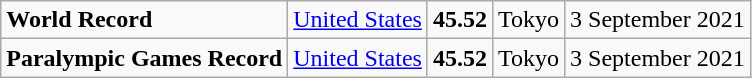<table class="wikitable">
<tr>
<td><strong>World Record</strong></td>
<td> <a href='#'>United States</a></td>
<td><strong>45.52</strong></td>
<td>Tokyo </td>
<td>3 September 2021</td>
</tr>
<tr>
<td><strong>Paralympic Games Record</strong></td>
<td> <a href='#'>United States</a></td>
<td><strong>45.52</strong></td>
<td>Tokyo </td>
<td>3 September 2021</td>
</tr>
</table>
